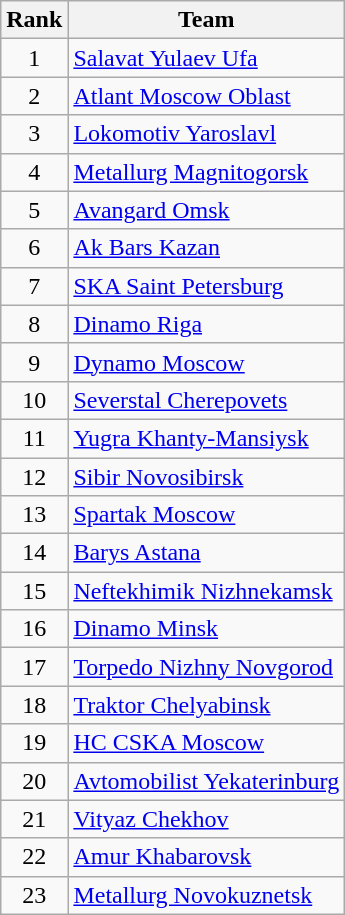<table class="wikitable">
<tr>
<th align="center">Rank</th>
<th>Team</th>
</tr>
<tr>
<td rowspan="1" align="center">1</td>
<td> <a href='#'>Salavat Yulaev Ufa</a></td>
</tr>
<tr>
<td rowspan="1" align="center">2</td>
<td> <a href='#'>Atlant Moscow Oblast</a></td>
</tr>
<tr>
<td rowspan="1" align="center">3</td>
<td> <a href='#'>Lokomotiv Yaroslavl</a></td>
</tr>
<tr>
<td rowspan="1" align="center">4</td>
<td> <a href='#'>Metallurg Magnitogorsk</a></td>
</tr>
<tr>
<td rowspan="1" align="center">5</td>
<td> <a href='#'>Avangard Omsk</a></td>
</tr>
<tr>
<td rowspan="1" align="center">6</td>
<td> <a href='#'>Ak Bars Kazan</a></td>
</tr>
<tr>
<td rowspan="1" align="center">7</td>
<td> <a href='#'>SKA Saint Petersburg</a></td>
</tr>
<tr>
<td rowspan="1" align="center">8</td>
<td> <a href='#'>Dinamo Riga</a></td>
</tr>
<tr>
<td rowspan="1" align="center">9</td>
<td> <a href='#'>Dynamo Moscow</a></td>
</tr>
<tr>
<td rowspan="1" align="center">10</td>
<td> <a href='#'>Severstal Cherepovets</a></td>
</tr>
<tr>
<td rowspan="1" align="center">11</td>
<td> <a href='#'>Yugra Khanty-Mansiysk</a></td>
</tr>
<tr>
<td rowspan="1" align="center">12</td>
<td> <a href='#'>Sibir Novosibirsk</a></td>
</tr>
<tr>
<td rowspan="1" align="center">13</td>
<td> <a href='#'>Spartak Moscow</a></td>
</tr>
<tr>
<td rowspan="1" align="center">14</td>
<td> <a href='#'>Barys Astana</a></td>
</tr>
<tr>
<td rowspan="1" align="center">15</td>
<td> <a href='#'>Neftekhimik Nizhnekamsk</a></td>
</tr>
<tr>
<td rowspan="1" align="center">16</td>
<td> <a href='#'>Dinamo Minsk</a></td>
</tr>
<tr>
<td rowspan="1" align="center">17</td>
<td> <a href='#'>Torpedo Nizhny Novgorod</a></td>
</tr>
<tr>
<td rowspan="1" align="center">18</td>
<td> <a href='#'>Traktor Chelyabinsk</a></td>
</tr>
<tr>
<td rowspan="1" align="center">19</td>
<td> <a href='#'>HC CSKA Moscow</a></td>
</tr>
<tr>
<td rowspan="1" align="center">20</td>
<td> <a href='#'>Avtomobilist Yekaterinburg</a></td>
</tr>
<tr>
<td rowspan="1" align="center">21</td>
<td> <a href='#'>Vityaz Chekhov</a></td>
</tr>
<tr>
<td rowspan="1" align="center">22</td>
<td> <a href='#'>Amur Khabarovsk</a></td>
</tr>
<tr>
<td rowspan="1" align="center">23</td>
<td> <a href='#'>Metallurg Novokuznetsk</a></td>
</tr>
</table>
